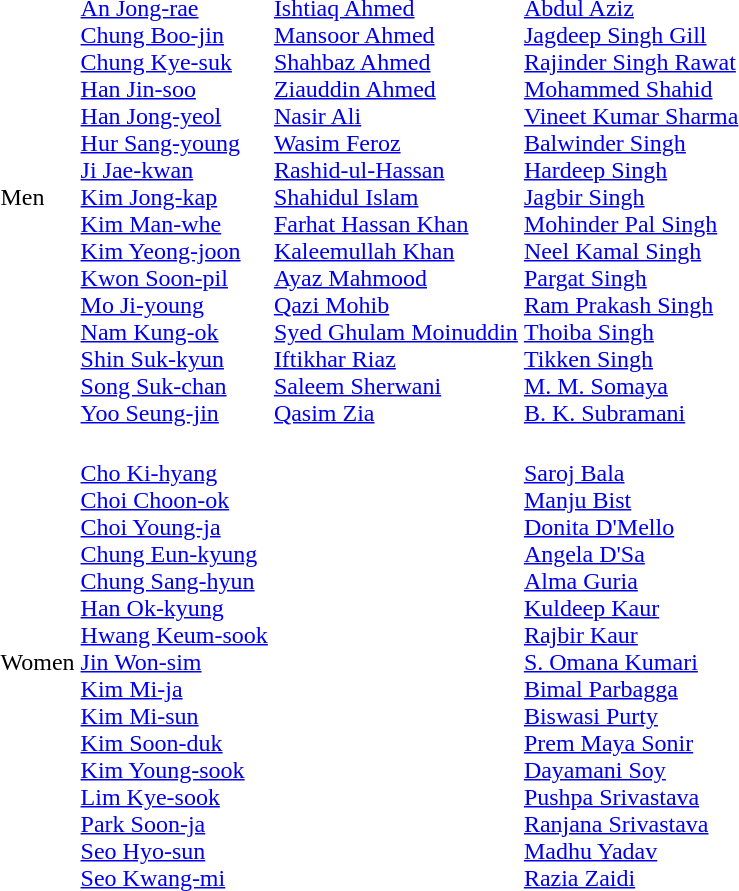<table>
<tr>
<td>Men<br></td>
<td><br><a href='#'>An Jong-rae</a><br><a href='#'>Chung Boo-jin</a><br><a href='#'>Chung Kye-suk</a><br><a href='#'>Han Jin-soo</a><br><a href='#'>Han Jong-yeol</a><br><a href='#'>Hur Sang-young</a><br><a href='#'>Ji Jae-kwan</a><br><a href='#'>Kim Jong-kap</a><br><a href='#'>Kim Man-whe</a><br><a href='#'>Kim Yeong-joon</a><br><a href='#'>Kwon Soon-pil</a><br><a href='#'>Mo Ji-young</a><br><a href='#'>Nam Kung-ok</a><br><a href='#'>Shin Suk-kyun</a><br><a href='#'>Song Suk-chan</a><br><a href='#'>Yoo Seung-jin</a></td>
<td><br><a href='#'>Ishtiaq Ahmed</a><br><a href='#'>Mansoor Ahmed</a><br><a href='#'>Shahbaz Ahmed</a><br><a href='#'>Ziauddin Ahmed</a><br><a href='#'>Nasir Ali</a><br><a href='#'>Wasim Feroz</a><br><a href='#'>Rashid-ul-Hassan</a><br><a href='#'>Shahidul Islam</a><br><a href='#'>Farhat Hassan Khan</a><br><a href='#'>Kaleemullah Khan</a><br><a href='#'>Ayaz Mahmood</a><br><a href='#'>Qazi Mohib</a><br><a href='#'>Syed Ghulam Moinuddin</a><br><a href='#'>Iftikhar Riaz</a><br><a href='#'>Saleem Sherwani</a><br><a href='#'>Qasim Zia</a></td>
<td><br><a href='#'>Abdul Aziz</a><br><a href='#'>Jagdeep Singh Gill</a><br><a href='#'>Rajinder Singh Rawat</a><br><a href='#'>Mohammed Shahid</a><br><a href='#'>Vineet Kumar Sharma</a><br><a href='#'>Balwinder Singh</a><br><a href='#'>Hardeep Singh</a><br><a href='#'>Jagbir Singh</a><br><a href='#'>Mohinder Pal Singh</a><br><a href='#'>Neel Kamal Singh</a><br><a href='#'>Pargat Singh</a><br><a href='#'>Ram Prakash Singh</a><br><a href='#'>Thoiba Singh</a><br><a href='#'>Tikken Singh</a><br><a href='#'>M. M. Somaya</a><br><a href='#'>B. K. Subramani</a></td>
</tr>
<tr>
<td>Women<br></td>
<td><br><a href='#'>Cho Ki-hyang</a><br><a href='#'>Choi Choon-ok</a><br><a href='#'>Choi Young-ja</a><br><a href='#'>Chung Eun-kyung</a><br><a href='#'>Chung Sang-hyun</a><br><a href='#'>Han Ok-kyung</a><br><a href='#'>Hwang Keum-sook</a><br><a href='#'>Jin Won-sim</a><br><a href='#'>Kim Mi-ja</a><br><a href='#'>Kim Mi-sun</a><br><a href='#'>Kim Soon-duk</a><br><a href='#'>Kim Young-sook</a><br><a href='#'>Lim Kye-sook</a><br><a href='#'>Park Soon-ja</a><br><a href='#'>Seo Hyo-sun</a><br><a href='#'>Seo Kwang-mi</a></td>
<td valign=top><br></td>
<td><br><a href='#'>Saroj Bala</a><br><a href='#'>Manju Bist</a><br><a href='#'>Donita D'Mello</a><br><a href='#'>Angela D'Sa</a><br><a href='#'>Alma Guria</a><br><a href='#'>Kuldeep Kaur</a><br><a href='#'>Rajbir Kaur</a><br><a href='#'>S. Omana Kumari</a><br><a href='#'>Bimal Parbagga</a><br><a href='#'>Biswasi Purty</a><br><a href='#'>Prem Maya Sonir</a><br><a href='#'>Dayamani Soy</a><br><a href='#'>Pushpa Srivastava</a><br><a href='#'>Ranjana Srivastava</a><br><a href='#'>Madhu Yadav</a><br><a href='#'>Razia Zaidi</a></td>
</tr>
</table>
